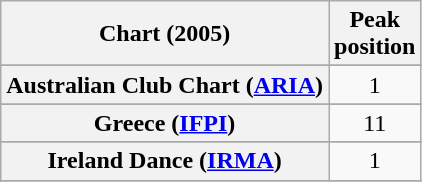<table class="wikitable sortable plainrowheaders" style="text-align:center">
<tr>
<th>Chart (2005)</th>
<th>Peak<br>position</th>
</tr>
<tr>
</tr>
<tr>
<th scope="row">Australian Club Chart (<a href='#'>ARIA</a>)</th>
<td>1</td>
</tr>
<tr>
</tr>
<tr>
</tr>
<tr>
</tr>
<tr>
</tr>
<tr>
</tr>
<tr>
</tr>
<tr>
<th scope="row">Greece (<a href='#'>IFPI</a>)</th>
<td>11</td>
</tr>
<tr>
</tr>
<tr>
</tr>
<tr>
</tr>
<tr>
<th scope="row">Ireland Dance (<a href='#'>IRMA</a>)</th>
<td>1</td>
</tr>
<tr>
</tr>
<tr>
</tr>
<tr>
</tr>
<tr>
</tr>
<tr>
</tr>
<tr>
</tr>
<tr>
</tr>
</table>
